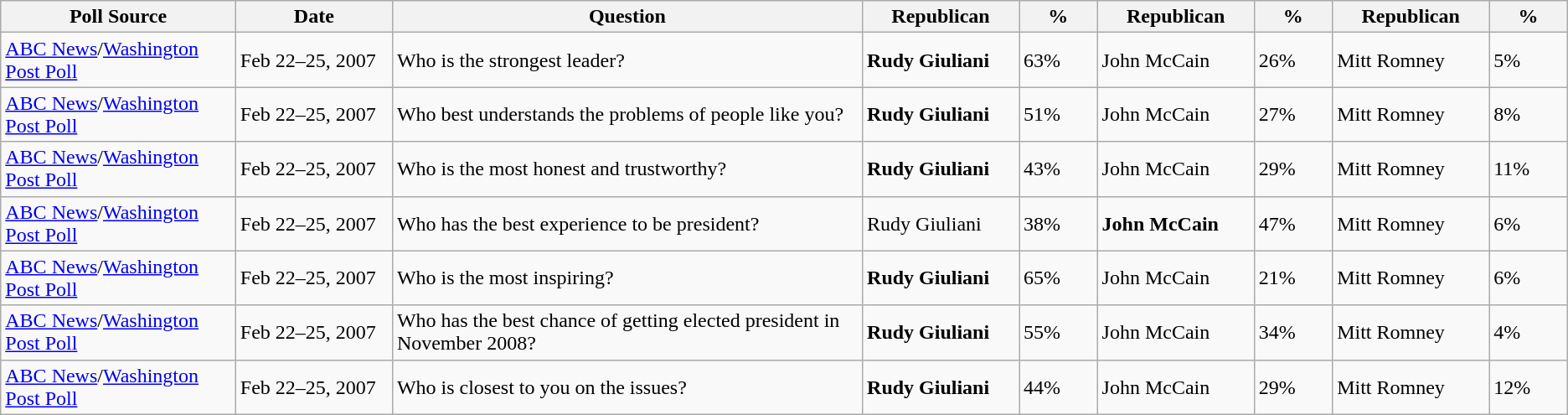<table class="wikitable sortable">
<tr>
<th width="15%">Poll Source</th>
<th width="10%">Date</th>
<th width="30%">Question</th>
<th width="10%">Republican</th>
<th width="5%">%</th>
<th width="10%">Republican</th>
<th width="5%">%</th>
<th width="10%">Republican</th>
<th width="5%">%</th>
</tr>
<tr>
<td><a href='#'>ABC News</a>/<a href='#'>Washington Post Poll</a></td>
<td>Feb 22–25, 2007</td>
<td>Who is the strongest leader?</td>
<td><strong>Rudy Giuliani</strong></td>
<td>63%</td>
<td>John McCain</td>
<td>26%</td>
<td>Mitt Romney</td>
<td>5%</td>
</tr>
<tr>
<td><a href='#'>ABC News</a>/<a href='#'>Washington Post Poll</a></td>
<td>Feb 22–25, 2007</td>
<td>Who best understands the problems of people like you?</td>
<td><strong>Rudy Giuliani</strong></td>
<td>51%</td>
<td>John McCain</td>
<td>27%</td>
<td>Mitt Romney</td>
<td>8%</td>
</tr>
<tr>
<td><a href='#'>ABC News</a>/<a href='#'>Washington Post Poll</a></td>
<td>Feb 22–25, 2007</td>
<td>Who is the most honest and trustworthy?</td>
<td><strong>Rudy Giuliani</strong></td>
<td>43%</td>
<td>John McCain</td>
<td>29%</td>
<td>Mitt Romney</td>
<td>11%</td>
</tr>
<tr>
<td><a href='#'>ABC News</a>/<a href='#'>Washington Post Poll</a></td>
<td>Feb 22–25, 2007</td>
<td>Who has the best experience to be president?</td>
<td>Rudy Giuliani</td>
<td>38%</td>
<td><strong>John McCain</strong></td>
<td>47%</td>
<td>Mitt Romney</td>
<td>6%</td>
</tr>
<tr>
<td><a href='#'>ABC News</a>/<a href='#'>Washington Post Poll</a></td>
<td>Feb 22–25, 2007</td>
<td>Who is the most inspiring?</td>
<td><strong>Rudy Giuliani</strong></td>
<td>65%</td>
<td>John McCain</td>
<td>21%</td>
<td>Mitt Romney</td>
<td>6%</td>
</tr>
<tr>
<td><a href='#'>ABC News</a>/<a href='#'>Washington Post Poll</a></td>
<td>Feb 22–25, 2007</td>
<td>Who has the best chance of getting elected president in November 2008?</td>
<td><strong>Rudy Giuliani</strong></td>
<td>55%</td>
<td>John McCain</td>
<td>34%</td>
<td>Mitt Romney</td>
<td>4%</td>
</tr>
<tr>
<td><a href='#'>ABC News</a>/<a href='#'>Washington Post Poll</a></td>
<td>Feb 22–25, 2007</td>
<td>Who is closest to you on the issues?</td>
<td><strong>Rudy Giuliani</strong></td>
<td>44%</td>
<td>John McCain</td>
<td>29%</td>
<td>Mitt Romney</td>
<td>12%</td>
</tr>
</table>
